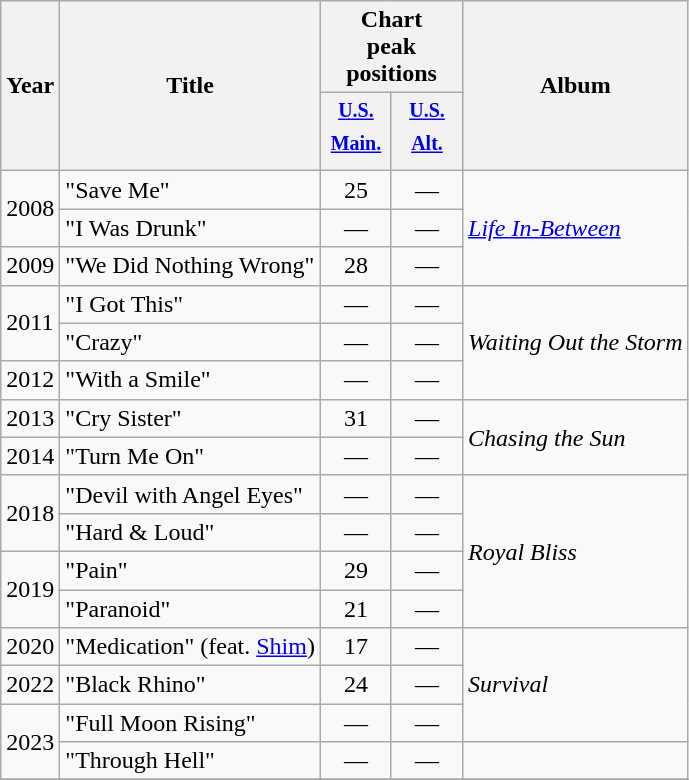<table class="wikitable">
<tr>
<th rowspan="2">Year</th>
<th rowspan="2">Title</th>
<th colspan="2">Chart<br>peak positions</th>
<th rowspan="2">Album</th>
</tr>
<tr>
<th width="40"><sup><a href='#'>U.S. Main.</a></sup><br></th>
<th width="40"><sup><a href='#'>U.S. Alt.</a></sup></th>
</tr>
<tr>
<td rowspan="2">2008</td>
<td>"Save Me"</td>
<td align="center">25</td>
<td align="center">—</td>
<td rowspan="3"><em><a href='#'>Life In-Between</a></em></td>
</tr>
<tr>
<td>"I Was Drunk"</td>
<td align="center">—</td>
<td align="center">—</td>
</tr>
<tr>
<td>2009</td>
<td>"We Did Nothing Wrong"</td>
<td align="center">28</td>
<td align="center">—</td>
</tr>
<tr>
<td rowspan="2">2011</td>
<td>"I Got This"</td>
<td align="center">—</td>
<td align="center">—</td>
<td rowspan="3"><em>Waiting Out the Storm</em></td>
</tr>
<tr>
<td>"Crazy"</td>
<td align="center">—</td>
<td align="center">—</td>
</tr>
<tr>
<td>2012</td>
<td>"With a Smile"</td>
<td align="center">—</td>
<td align="center">—</td>
</tr>
<tr>
<td>2013</td>
<td>"Cry Sister"</td>
<td align="center">31</td>
<td align="center">—</td>
<td rowspan="2"><em>Chasing the Sun</em></td>
</tr>
<tr>
<td>2014</td>
<td>"Turn Me On"</td>
<td align="center">—</td>
<td align="center">—</td>
</tr>
<tr>
<td rowspan="2">2018</td>
<td>"Devil with Angel Eyes"</td>
<td align="center">—</td>
<td align="center">—</td>
<td rowspan="4"><em>Royal Bliss</em></td>
</tr>
<tr>
<td>"Hard & Loud"</td>
<td align="center">—</td>
<td align="center">—</td>
</tr>
<tr>
<td rowspan="2">2019</td>
<td>"Pain"</td>
<td align="center">29</td>
<td align="center">—</td>
</tr>
<tr>
<td>"Paranoid"</td>
<td align="center">21</td>
<td align="center">—</td>
</tr>
<tr>
<td>2020</td>
<td>"Medication" (feat. <a href='#'>Shim</a>)</td>
<td align="center">17</td>
<td align="center">—</td>
<td rowspan="3"><em>Survival</em></td>
</tr>
<tr>
<td>2022</td>
<td>"Black Rhino"</td>
<td align="center">24</td>
<td align="center">—</td>
</tr>
<tr>
<td rowspan="2">2023</td>
<td>"Full Moon Rising"</td>
<td align="center">—</td>
<td align="center">—</td>
</tr>
<tr>
<td>"Through Hell" </td>
<td align="center">—</td>
<td align="center">—</td>
<td></td>
</tr>
<tr>
</tr>
</table>
